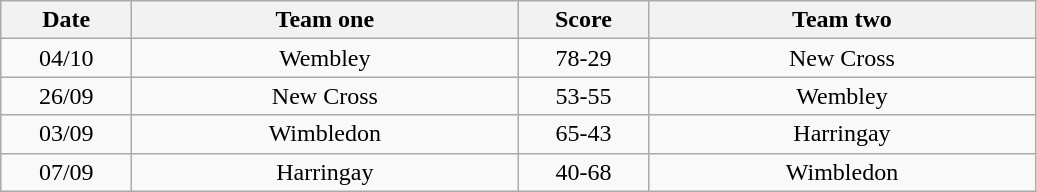<table class="wikitable" style="text-align: center">
<tr>
<th width=80>Date</th>
<th width=250>Team one</th>
<th width=80>Score</th>
<th width=250>Team two</th>
</tr>
<tr>
<td>04/10</td>
<td>Wembley</td>
<td>78-29</td>
<td>New Cross</td>
</tr>
<tr>
<td>26/09</td>
<td>New Cross</td>
<td>53-55</td>
<td>Wembley</td>
</tr>
<tr>
<td>03/09</td>
<td>Wimbledon</td>
<td>65-43</td>
<td>Harringay</td>
</tr>
<tr>
<td>07/09</td>
<td>Harringay</td>
<td>40-68</td>
<td>Wimbledon</td>
</tr>
</table>
